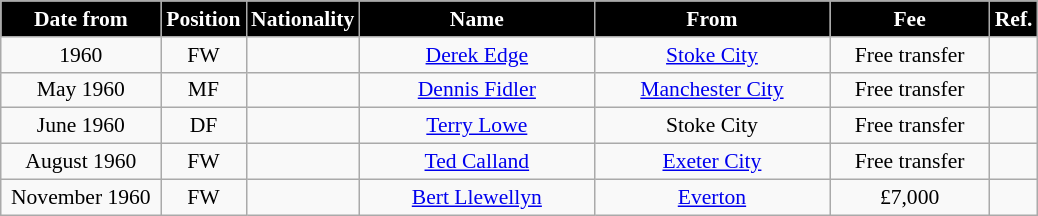<table class="wikitable" style="text-align:center; font-size:90%; ">
<tr>
<th style="background:#000000; color:white; width:100px;">Date from</th>
<th style="background:#000000; color:white; width:50px;">Position</th>
<th style="background:#000000; color:white; width:50px;">Nationality</th>
<th style="background:#000000; color:white; width:150px;">Name</th>
<th style="background:#000000; color:white; width:150px;">From</th>
<th style="background:#000000; color:white; width:100px;">Fee</th>
<th style="background:#000000; color:white; width:25px;">Ref.</th>
</tr>
<tr>
<td>1960</td>
<td>FW</td>
<td></td>
<td><a href='#'>Derek Edge</a></td>
<td><a href='#'>Stoke City</a></td>
<td>Free transfer</td>
<td></td>
</tr>
<tr>
<td>May 1960</td>
<td>MF</td>
<td></td>
<td><a href='#'>Dennis Fidler</a></td>
<td><a href='#'>Manchester City</a></td>
<td>Free transfer</td>
<td></td>
</tr>
<tr>
<td>June 1960</td>
<td>DF</td>
<td></td>
<td><a href='#'>Terry Lowe</a></td>
<td>Stoke City</td>
<td>Free transfer</td>
<td></td>
</tr>
<tr>
<td>August 1960</td>
<td>FW</td>
<td></td>
<td><a href='#'>Ted Calland</a></td>
<td><a href='#'>Exeter City</a></td>
<td>Free transfer</td>
<td></td>
</tr>
<tr>
<td>November 1960</td>
<td>FW</td>
<td></td>
<td><a href='#'>Bert Llewellyn</a></td>
<td><a href='#'>Everton</a></td>
<td>£7,000</td>
<td></td>
</tr>
</table>
